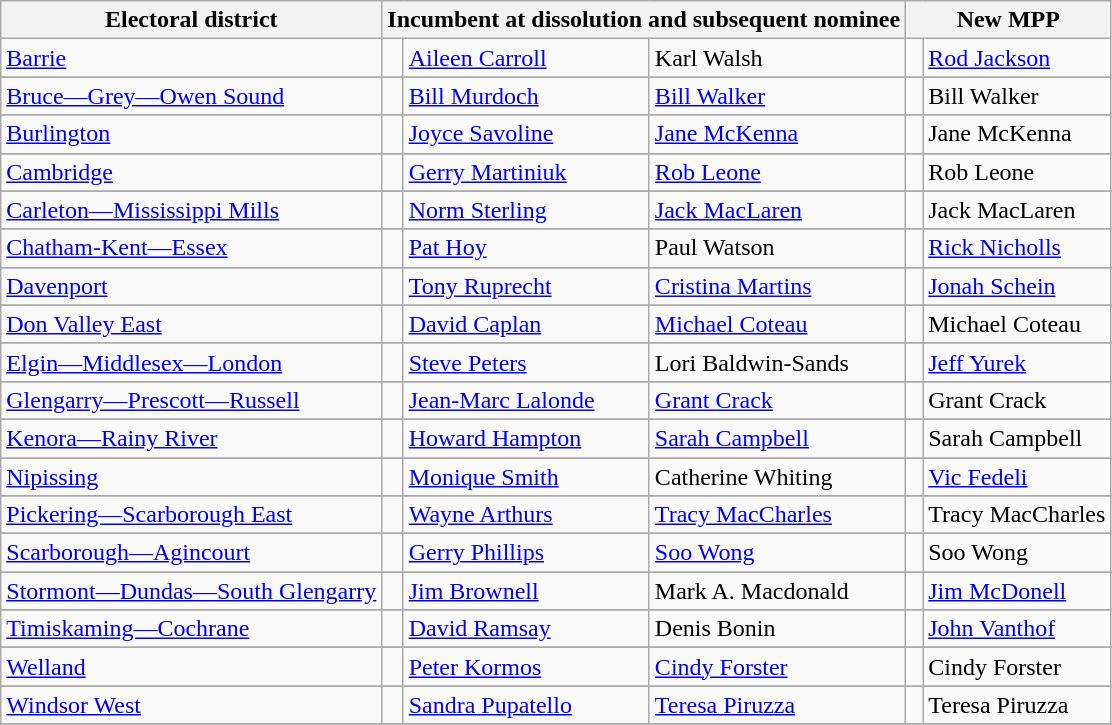<table class="wikitable">
<tr>
<th>Electoral district</th>
<th colspan="3">Incumbent at dissolution and subsequent nominee</th>
<th colspan="2">New MPP</th>
</tr>
<tr>
<td><a href='#'>Barrie</a></td>
<td> </td>
<td><a href='#'>Aileen Carroll</a></td>
<td>Karl Walsh</td>
<td> </td>
<td><a href='#'>Rod Jackson</a></td>
</tr>
<tr>
</tr>
<tr>
<td><a href='#'>Bruce—Grey—Owen Sound</a></td>
<td> </td>
<td><a href='#'>Bill Murdoch</a></td>
<td><a href='#'>Bill Walker</a></td>
<td> </td>
<td>Bill Walker</td>
</tr>
<tr>
</tr>
<tr>
<td><a href='#'>Burlington</a></td>
<td> </td>
<td><a href='#'>Joyce Savoline</a></td>
<td><a href='#'>Jane McKenna</a></td>
<td> </td>
<td>Jane McKenna</td>
</tr>
<tr>
</tr>
<tr>
<td><a href='#'>Cambridge</a></td>
<td> </td>
<td><a href='#'>Gerry Martiniuk</a></td>
<td><a href='#'>Rob Leone</a></td>
<td> </td>
<td>Rob Leone</td>
</tr>
<tr>
</tr>
<tr>
<td><a href='#'>Carleton—Mississippi Mills</a></td>
<td> </td>
<td><a href='#'>Norm Sterling</a></td>
<td><a href='#'>Jack MacLaren</a></td>
<td> </td>
<td>Jack MacLaren</td>
</tr>
<tr>
</tr>
<tr>
<td><a href='#'>Chatham-Kent—Essex</a></td>
<td> </td>
<td><a href='#'>Pat Hoy</a></td>
<td>Paul Watson</td>
<td> </td>
<td><a href='#'>Rick Nicholls</a></td>
</tr>
<tr>
</tr>
<tr>
<td><a href='#'>Davenport</a></td>
<td> </td>
<td><a href='#'>Tony Ruprecht</a></td>
<td><a href='#'>Cristina Martins</a></td>
<td> </td>
<td><a href='#'>Jonah Schein</a></td>
</tr>
<tr>
</tr>
<tr>
<td><a href='#'>Don Valley East</a></td>
<td> </td>
<td><a href='#'>David Caplan</a></td>
<td><a href='#'>Michael Coteau</a></td>
<td> </td>
<td>Michael Coteau</td>
</tr>
<tr>
</tr>
<tr>
<td><a href='#'>Elgin—Middlesex—London</a></td>
<td> </td>
<td><a href='#'>Steve Peters</a></td>
<td>Lori Baldwin-Sands</td>
<td> </td>
<td><a href='#'>Jeff Yurek</a></td>
</tr>
<tr>
</tr>
<tr>
<td><a href='#'>Glengarry—Prescott—Russell</a></td>
<td> </td>
<td><a href='#'>Jean-Marc Lalonde</a></td>
<td><a href='#'>Grant Crack</a></td>
<td> </td>
<td>Grant Crack</td>
</tr>
<tr>
</tr>
<tr>
<td><a href='#'>Kenora—Rainy River</a></td>
<td> </td>
<td><a href='#'>Howard Hampton</a></td>
<td><a href='#'>Sarah Campbell</a></td>
<td> </td>
<td>Sarah Campbell</td>
</tr>
<tr>
</tr>
<tr>
<td><a href='#'>Nipissing</a></td>
<td> </td>
<td><a href='#'>Monique Smith</a></td>
<td>Catherine Whiting</td>
<td> </td>
<td><a href='#'>Vic Fedeli</a></td>
</tr>
<tr>
</tr>
<tr>
<td><a href='#'>Pickering—Scarborough East</a></td>
<td> </td>
<td><a href='#'>Wayne Arthurs</a></td>
<td><a href='#'>Tracy MacCharles</a></td>
<td> </td>
<td>Tracy MacCharles</td>
</tr>
<tr>
</tr>
<tr>
<td><a href='#'>Scarborough—Agincourt</a></td>
<td> </td>
<td><a href='#'>Gerry Phillips</a></td>
<td><a href='#'>Soo Wong</a></td>
<td> </td>
<td>Soo Wong</td>
</tr>
<tr>
</tr>
<tr>
<td><a href='#'>Stormont—Dundas—South Glengarry</a></td>
<td> </td>
<td><a href='#'>Jim Brownell</a></td>
<td>Mark A. Macdonald</td>
<td> </td>
<td><a href='#'>Jim McDonell</a></td>
</tr>
<tr>
</tr>
<tr>
<td><a href='#'>Timiskaming—Cochrane</a></td>
<td> </td>
<td><a href='#'>David Ramsay</a></td>
<td>Denis Bonin</td>
<td> </td>
<td><a href='#'>John Vanthof</a></td>
</tr>
<tr>
</tr>
<tr>
<td><a href='#'>Welland</a></td>
<td> </td>
<td><a href='#'>Peter Kormos</a></td>
<td><a href='#'>Cindy Forster</a></td>
<td> </td>
<td>Cindy Forster</td>
</tr>
<tr>
</tr>
<tr>
<td><a href='#'>Windsor West</a></td>
<td> </td>
<td><a href='#'>Sandra Pupatello</a></td>
<td><a href='#'>Teresa Piruzza</a></td>
<td> </td>
<td>Teresa Piruzza</td>
</tr>
<tr>
</tr>
<tr>
</tr>
</table>
